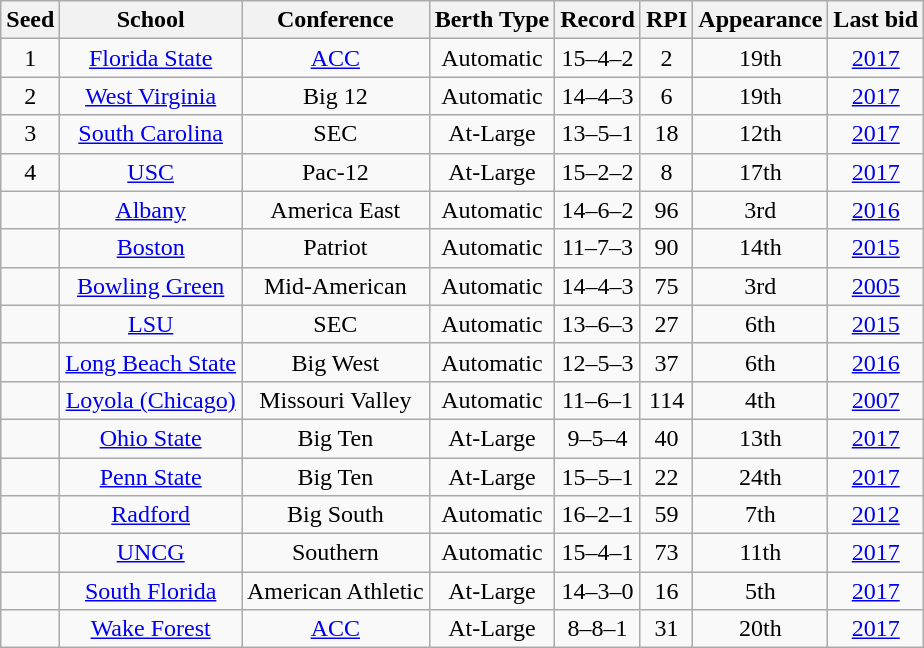<table class="wikitable sortable plainrowheaders" style="text-align:center;">
<tr>
<th scope="col" data-sort-type="number">Seed</th>
<th scope="col">School</th>
<th scope="col">Conference</th>
<th scope="col">Berth Type</th>
<th scope="col" data-sort-type="number">Record</th>
<th scope="col" data-sort-type="number">RPI</th>
<th scope="col" data-sort-type="number">Appearance</th>
<th scope="col" data-sort-type="number">Last bid</th>
</tr>
<tr>
<td data-sort-value=4>1</td>
<td><a href='#'>Florida State</a></td>
<td><a href='#'>ACC</a></td>
<td>Automatic</td>
<td>15–4–2</td>
<td>2</td>
<td>19th</td>
<td><a href='#'>2017</a></td>
</tr>
<tr>
<td data-sort-value=3>2</td>
<td><a href='#'>West Virginia</a></td>
<td>Big 12</td>
<td>Automatic</td>
<td>14–4–3</td>
<td>6</td>
<td>19th</td>
<td><a href='#'>2017</a></td>
</tr>
<tr>
<td data-sort-value=2>3</td>
<td><a href='#'>South Carolina</a></td>
<td>SEC</td>
<td>At-Large</td>
<td>13–5–1</td>
<td>18</td>
<td>12th</td>
<td><a href='#'>2017</a></td>
</tr>
<tr>
<td data-sort-value=1>4</td>
<td><a href='#'>USC</a></td>
<td>Pac-12</td>
<td>At-Large</td>
<td>15–2–2</td>
<td>8</td>
<td>17th</td>
<td><a href='#'>2017</a></td>
</tr>
<tr>
<td data-sort-value=0> </td>
<td><a href='#'>Albany</a></td>
<td>America East</td>
<td>Automatic</td>
<td>14–6–2</td>
<td>96</td>
<td>3rd</td>
<td><a href='#'>2016</a></td>
</tr>
<tr>
<td data-sort-value=0> </td>
<td><a href='#'>Boston</a></td>
<td>Patriot</td>
<td>Automatic</td>
<td>11–7–3</td>
<td>90</td>
<td>14th</td>
<td><a href='#'>2015</a></td>
</tr>
<tr>
<td data-sort-value=0> </td>
<td><a href='#'>Bowling Green</a></td>
<td>Mid-American</td>
<td>Automatic</td>
<td>14–4–3</td>
<td>75</td>
<td>3rd</td>
<td><a href='#'>2005</a></td>
</tr>
<tr>
<td data-sort-value=0> </td>
<td><a href='#'>LSU</a></td>
<td>SEC</td>
<td>Automatic</td>
<td>13–6–3</td>
<td>27</td>
<td>6th</td>
<td><a href='#'>2015</a></td>
</tr>
<tr>
<td data-sort-value=0> </td>
<td><a href='#'>Long Beach State</a></td>
<td>Big West</td>
<td>Automatic</td>
<td>12–5–3</td>
<td>37</td>
<td>6th</td>
<td><a href='#'>2016</a></td>
</tr>
<tr>
<td data-sort-value=0> </td>
<td><a href='#'>Loyola (Chicago)</a></td>
<td>Missouri Valley</td>
<td>Automatic</td>
<td>11–6–1</td>
<td>114</td>
<td>4th</td>
<td><a href='#'>2007</a></td>
</tr>
<tr>
<td data-sort-value=0> </td>
<td><a href='#'>Ohio State</a></td>
<td>Big Ten</td>
<td>At-Large</td>
<td>9–5–4</td>
<td>40</td>
<td>13th</td>
<td><a href='#'>2017</a></td>
</tr>
<tr>
<td data-sort-value=0> </td>
<td><a href='#'>Penn State</a></td>
<td>Big Ten</td>
<td>At-Large</td>
<td>15–5–1</td>
<td>22</td>
<td>24th</td>
<td><a href='#'>2017</a></td>
</tr>
<tr>
<td data-sort-value=0> </td>
<td><a href='#'>Radford</a></td>
<td>Big South</td>
<td>Automatic</td>
<td>16–2–1</td>
<td>59</td>
<td>7th</td>
<td><a href='#'>2012</a></td>
</tr>
<tr>
<td data-sort-value=0> </td>
<td><a href='#'>UNCG</a></td>
<td>Southern</td>
<td>Automatic</td>
<td>15–4–1</td>
<td>73</td>
<td>11th</td>
<td><a href='#'>2017</a></td>
</tr>
<tr>
<td data-sort-value=0> </td>
<td><a href='#'>South Florida</a></td>
<td>American Athletic</td>
<td>At-Large</td>
<td>14–3–0</td>
<td>16</td>
<td>5th</td>
<td><a href='#'>2017</a></td>
</tr>
<tr>
<td data-sort-value=0> </td>
<td><a href='#'>Wake Forest</a></td>
<td><a href='#'>ACC</a></td>
<td>At-Large</td>
<td>8–8–1</td>
<td>31</td>
<td>20th</td>
<td><a href='#'>2017</a></td>
</tr>
</table>
